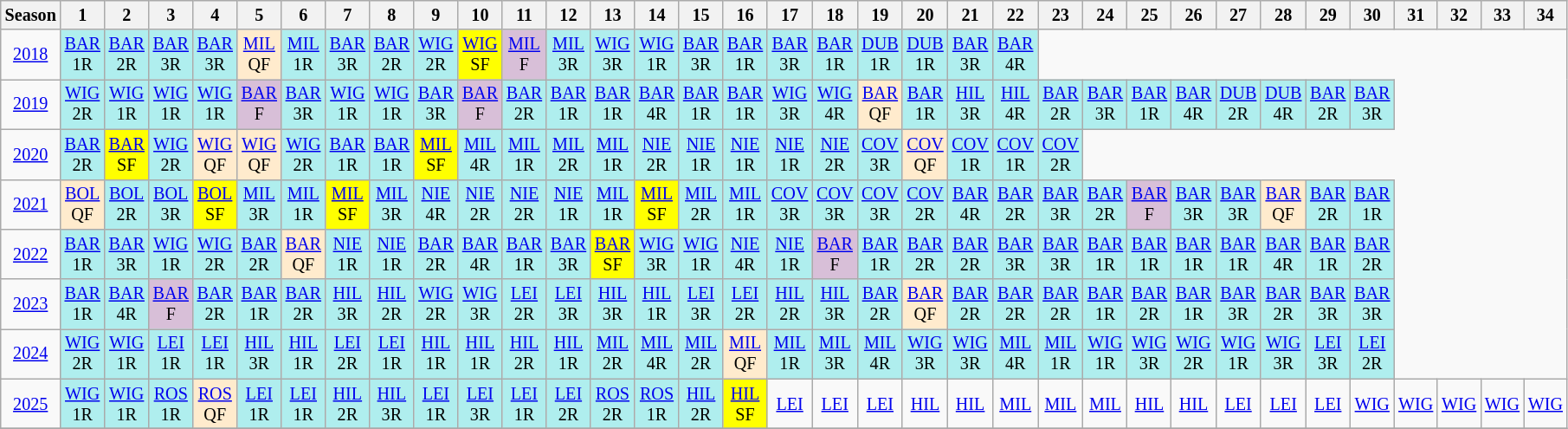<table class="wikitable" style="width:28%; margin:0; font-size:84%">
<tr>
<th>Season</th>
<th>1</th>
<th>2</th>
<th>3</th>
<th>4</th>
<th>5</th>
<th>6</th>
<th>7</th>
<th>8</th>
<th>9</th>
<th>10</th>
<th>11</th>
<th>12</th>
<th>13</th>
<th>14</th>
<th>15</th>
<th>16</th>
<th>17</th>
<th>18</th>
<th>19</th>
<th>20</th>
<th>21</th>
<th>22</th>
<th>23</th>
<th>24</th>
<th>25</th>
<th>26</th>
<th>27</th>
<th>28</th>
<th>29</th>
<th>30</th>
<th>31</th>
<th>32</th>
<th>33</th>
<th>34</th>
</tr>
<tr>
<td style="text-align:center;"background:#efefef;"><a href='#'>2018</a></td>
<td style="text-align:center; background:#afeeee;"><a href='#'>BAR</a><br>1R</td>
<td style="text-align:center; background:#afeeee;"><a href='#'>BAR</a><br>2R</td>
<td style="text-align:center; background:#afeeee;"><a href='#'>BAR</a><br>3R</td>
<td style="text-align:center; background:#afeeee;"><a href='#'>BAR</a><br>3R</td>
<td style="text-align:center; background:#ffebcd;"><a href='#'>MIL</a><br>QF</td>
<td style="text-align:center; background:#afeeee;"><a href='#'>MIL</a><br>1R</td>
<td style="text-align:center; background:#afeeee;"><a href='#'>BAR</a><br>3R</td>
<td style="text-align:center; background:#afeeee;"><a href='#'>BAR</a><br>2R</td>
<td style="text-align:center; background:#afeeee;"><a href='#'>WIG</a><br>2R</td>
<td style="text-align:center; background:yellow;"><a href='#'>WIG</a><br>SF</td>
<td style="text-align:center; background:thistle;"><a href='#'>MIL</a><br>F</td>
<td style="text-align:center; background:#afeeee;"><a href='#'>MIL</a><br>3R</td>
<td style="text-align:center; background:#afeeee;"><a href='#'>WIG</a><br>3R</td>
<td style="text-align:center; background:#afeeee;"><a href='#'>WIG</a><br>1R</td>
<td style="text-align:center; background:#afeeee;"><a href='#'>BAR</a><br>3R</td>
<td style="text-align:center; background:#afeeee;"><a href='#'>BAR</a><br>1R</td>
<td style="text-align:center; background:#afeeee;"><a href='#'>BAR</a><br>3R</td>
<td style="text-align:center; background:#afeeee;"><a href='#'>BAR</a><br>1R</td>
<td style="text-align:center; background:#afeeee;"><a href='#'>DUB</a><br>1R</td>
<td style="text-align:center; background:#afeeee;"><a href='#'>DUB</a><br>1R</td>
<td style="text-align:center; background:#afeeee;"><a href='#'>BAR</a><br>3R</td>
<td style="text-align:center; background:#afeeee;"><a href='#'>BAR</a><br>4R</td>
</tr>
<tr>
<td style="text-align:center;"background:#efefef;"><a href='#'>2019</a></td>
<td style="text-align:center; background:#afeeee;"><a href='#'>WIG</a><br>2R</td>
<td style="text-align:center; background:#afeeee;"><a href='#'>WIG</a><br>1R</td>
<td style="text-align:center; background:#afeeee;"><a href='#'>WIG</a><br>1R</td>
<td style="text-align:center; background:#afeeee;"><a href='#'>WIG</a><br>1R</td>
<td style="text-align:center; background:thistle;"><a href='#'>BAR</a><br>F</td>
<td style="text-align:center; background:#afeeee;"><a href='#'>BAR</a><br>3R</td>
<td style="text-align:center; background:#afeeee;"><a href='#'>WIG</a><br>1R</td>
<td style="text-align:center; background:#afeeee;"><a href='#'>WIG</a><br>1R</td>
<td style="text-align:center; background:#afeeee;"><a href='#'>BAR</a><br>3R</td>
<td style="text-align:center; background:thistle;"><a href='#'>BAR</a><br>F</td>
<td style="text-align:center; background:#afeeee;"><a href='#'>BAR</a><br>2R</td>
<td style="text-align:center; background:#afeeee;"><a href='#'>BAR</a><br>1R</td>
<td style="text-align:center; background:#afeeee;"><a href='#'>BAR</a><br>1R</td>
<td style="text-align:center; background:#afeeee;"><a href='#'>BAR</a><br>4R</td>
<td style="text-align:center; background:#afeeee;"><a href='#'>BAR</a><br>1R</td>
<td style="text-align:center; background:#afeeee;"><a href='#'>BAR</a><br>1R</td>
<td style="text-align:center; background:#afeeee;"><a href='#'>WIG</a><br>3R</td>
<td style="text-align:center; background:#afeeee;"><a href='#'>WIG</a><br>4R</td>
<td style="text-align:center; background:#ffebcd;"><a href='#'>BAR</a><br>QF</td>
<td style="text-align:center; background:#afeeee;"><a href='#'>BAR</a><br>1R</td>
<td style="text-align:center; background:#afeeee;"><a href='#'>HIL</a><br>3R</td>
<td style="text-align:center; background:#afeeee;"><a href='#'>HIL</a><br>4R</td>
<td style="text-align:center; background:#afeeee;"><a href='#'>BAR</a><br>2R</td>
<td style="text-align:center; background:#afeeee;"><a href='#'>BAR</a><br>3R</td>
<td style="text-align:center; background:#afeeee;"><a href='#'>BAR</a><br>1R</td>
<td style="text-align:center; background:#afeeee;"><a href='#'>BAR</a><br>4R</td>
<td style="text-align:center; background:#afeeee;"><a href='#'>DUB</a><br>2R</td>
<td style="text-align:center; background:#afeeee;"><a href='#'>DUB</a><br>4R</td>
<td style="text-align:center; background:#afeeee;"><a href='#'>BAR</a><br>2R</td>
<td style="text-align:center; background:#afeeee;"><a href='#'>BAR</a><br>3R</td>
</tr>
<tr>
<td style="text-align:center;"background:#efefef;"><a href='#'>2020</a></td>
<td style="text-align:center; background:#afeeee;"><a href='#'>BAR</a><br>2R</td>
<td style="text-align:center; background:yellow;"><a href='#'>BAR</a><br>SF</td>
<td style="text-align:center; background:#afeeee;"><a href='#'>WIG</a><br>2R</td>
<td style="text-align:center; background:#ffebcd;"><a href='#'>WIG</a><br>QF</td>
<td style="text-align:center; background:#ffebcd;"><a href='#'>WIG</a><br>QF</td>
<td style="text-align:center; background:#afeeee;"><a href='#'>WIG</a><br>2R</td>
<td style="text-align:center; background:#afeeee;"><a href='#'>BAR</a><br>1R</td>
<td style="text-align:center; background:#afeeee;"><a href='#'>BAR</a><br>1R</td>
<td style="text-align:center; background:yellow;"><a href='#'>MIL</a><br>SF</td>
<td style="text-align:center; background:#afeeee;"><a href='#'>MIL</a><br>4R</td>
<td style="text-align:center; background:#afeeee;"><a href='#'>MIL</a><br>1R</td>
<td style="text-align:center; background:#afeeee;"><a href='#'>MIL</a><br>2R</td>
<td style="text-align:center; background:#afeeee;"><a href='#'>MIL</a><br>1R</td>
<td style="text-align:center; background:#afeeee;"><a href='#'>NIE</a><br>2R</td>
<td style="text-align:center; background:#afeeee;"><a href='#'>NIE</a><br>1R</td>
<td style="text-align:center; background:#afeeee;"><a href='#'>NIE</a><br>1R</td>
<td style="text-align:center; background:#afeeee;"><a href='#'>NIE</a><br>1R</td>
<td style="text-align:center; background:#afeeee;"><a href='#'>NIE</a><br>2R</td>
<td style="text-align:center; background:#afeeee;"><a href='#'>COV</a><br>3R</td>
<td style="text-align:center; background:#ffebcd;"><a href='#'>COV</a><br>QF</td>
<td style="text-align:center; background:#afeeee;"><a href='#'>COV</a><br>1R</td>
<td style="text-align:center; background:#afeeee;"><a href='#'>COV</a><br>1R</td>
<td style="text-align:center; background:#afeeee;"><a href='#'>COV</a><br>2R</td>
</tr>
<tr>
<td style="text-align:center; "background:#efefef;"><a href='#'>2021</a></td>
<td style="text-align:center; background:#ffebcd;"><a href='#'>BOL</a><br>QF</td>
<td style="text-align:center; background:#afeeee;"><a href='#'>BOL</a><br>2R</td>
<td style="text-align:center; background:#afeeee;"><a href='#'>BOL</a><br>3R</td>
<td style="text-align:center; background:yellow;"><a href='#'>BOL</a><br>SF</td>
<td style="text-align:center; background:#afeeee;"><a href='#'>MIL</a><br>3R</td>
<td style="text-align:center; background:#afeeee;"><a href='#'>MIL</a><br>1R</td>
<td style="text-align:center; background:yellow;"><a href='#'>MIL</a><br>SF</td>
<td style="text-align:center; background:#afeeee;"><a href='#'>MIL</a><br>3R</td>
<td style="text-align:center; background:#afeeee;"><a href='#'>NIE</a><br>4R</td>
<td style="text-align:center; background:#afeeee;"><a href='#'>NIE</a><br>2R</td>
<td style="text-align:center; background:#afeeee;"><a href='#'>NIE</a><br>2R</td>
<td style="text-align:center; background:#afeeee;"><a href='#'>NIE</a><br>1R</td>
<td style="text-align:center; background:#afeeee;"><a href='#'>MIL</a><br>1R</td>
<td style="text-align:center; background:yellow;"><a href='#'>MIL</a><br>SF</td>
<td style="text-align:center; background:#afeeee;"><a href='#'>MIL</a><br>2R</td>
<td style="text-align:center; background:#afeeee;"><a href='#'>MIL</a><br>1R</td>
<td style="text-align:center; background:#afeeee;"><a href='#'>COV</a><br>3R</td>
<td style="text-align:center; background:#afeeee;"><a href='#'>COV</a><br>3R</td>
<td style="text-align:center; background:#afeeee;"><a href='#'>COV</a><br>3R</td>
<td style="text-align:center; background:#afeeee;"><a href='#'>COV</a><br>2R</td>
<td style="text-align:center; background:#afeeee;"><a href='#'>BAR</a><br>4R</td>
<td style="text-align:center; background:#afeeee;"><a href='#'>BAR</a><br>2R</td>
<td style="text-align:center; background:#afeeee;"><a href='#'>BAR</a><br>3R</td>
<td style="text-align:center; background:#afeeee;"><a href='#'>BAR</a><br>2R</td>
<td style="text-align:center; background:thistle;"><a href='#'>BAR</a><br>F</td>
<td style="text-align:center; background:#afeeee;"><a href='#'>BAR</a><br>3R</td>
<td style="text-align:center; background:#afeeee;"><a href='#'>BAR</a><br>3R</td>
<td style="text-align:center; background:#ffebcd;"><a href='#'>BAR</a><br>QF</td>
<td style="text-align:center; background:#afeeee;"><a href='#'>BAR</a><br>2R</td>
<td style="text-align:center; background:#afeeee;"><a href='#'>BAR</a><br>1R</td>
</tr>
<tr>
<td style="text-align:center;"background:#efefef;"><a href='#'>2022</a></td>
<td style="text-align:center; background:#afeeee;"><a href='#'>BAR</a><br>1R</td>
<td style="text-align:center; background:#afeeee;"><a href='#'>BAR</a><br>3R</td>
<td style="text-align:center; background:#afeeee;"><a href='#'>WIG</a><br>1R</td>
<td style="text-align:center; background:#afeeee;"><a href='#'>WIG</a><br>2R</td>
<td style="text-align:center; background:#afeeee;"><a href='#'>BAR</a><br>2R</td>
<td style="text-align:center; background:#ffebcd;"><a href='#'>BAR</a><br>QF</td>
<td style="text-align:center; background:#afeeee"><a href='#'>NIE</a><br>1R</td>
<td style="text-align:center; background:#afeeee"><a href='#'>NIE</a><br>1R</td>
<td style="text-align:center; background:#afeeee;"><a href='#'>BAR</a><br>2R</td>
<td style="text-align:center; background:#afeeee;"><a href='#'>BAR</a><br>4R</td>
<td style="text-align:center; background:#afeeee;"><a href='#'>BAR</a><br>1R</td>
<td style="text-align:center; background:#afeeee;"><a href='#'>BAR</a><br>3R</td>
<td style="text-align:center; background:yellow;"><a href='#'>BAR</a><br>SF</td>
<td style="text-align:center; background:#afeeee;"><a href='#'>WIG</a><br>3R</td>
<td style="text-align:center; background:#afeeee;"><a href='#'>WIG</a><br>1R</td>
<td style="text-align:center; background:#afeeee;"><a href='#'>NIE</a><br>4R</td>
<td style="text-align:center; background:#afeeee;"><a href='#'>NIE</a><br>1R</td>
<td style="text-align:center; background:thistle;"><a href='#'>BAR</a><br>F</td>
<td style="text-align:center; background:#afeeee;"><a href='#'>BAR</a><br>1R</td>
<td style="text-align:center; background:#afeeee;"><a href='#'>BAR</a><br>2R</td>
<td style="text-align:center; background:#afeeee;"><a href='#'>BAR</a><br>2R</td>
<td style="text-align:center; background:#afeeee;"><a href='#'>BAR</a><br>3R</td>
<td style="text-align:center; background:#afeeee;"><a href='#'>BAR</a><br>3R</td>
<td style="text-align:center; background:#afeeee;"><a href='#'>BAR</a><br>1R</td>
<td style="text-align:center; background:#afeeee;"><a href='#'>BAR</a><br>1R</td>
<td style="text-align:center; background:#afeeee;"><a href='#'>BAR</a><br>1R</td>
<td style="text-align:center; background:#afeeee;"><a href='#'>BAR</a><br>1R</td>
<td style="text-align:center; background:#afeeee;"><a href='#'>BAR</a><br>4R</td>
<td style="text-align:center; background:#afeeee;"><a href='#'>BAR</a><br>1R</td>
<td style="text-align:center; background:#afeeee;"><a href='#'>BAR</a><br>2R</td>
</tr>
<tr>
<td style="text-align:center;"background:#efefef;"><a href='#'>2023</a></td>
<td style="text-align:center; background:#afeeee;"><a href='#'>BAR</a><br>1R</td>
<td style="text-align:center; background:#afeeee;"><a href='#'>BAR</a><br>4R</td>
<td style="text-align:center; background:thistle;"><a href='#'>BAR</a><br>F</td>
<td style="text-align:center; background:#afeeee;"><a href='#'>BAR</a><br>2R</td>
<td style="text-align:center; background:#afeeee;"><a href='#'>BAR</a><br>1R</td>
<td style="text-align:center; background:#afeeee;"><a href='#'>BAR</a><br>2R</td>
<td style="text-align:center; background:#afeeee;"><a href='#'>HIL</a><br>3R</td>
<td style="text-align:center; background:#afeeee;"><a href='#'>HIL</a><br>2R</td>
<td style="text-align:center; background:#afeeee;"><a href='#'>WIG</a><br>2R</td>
<td style="text-align:center; background:#afeeee;"><a href='#'>WIG</a><br>3R</td>
<td style="text-align:center; background:#afeeee;"><a href='#'>LEI</a><br>2R</td>
<td style="text-align:center; background:#afeeee;"><a href='#'>LEI</a><br>3R</td>
<td style="text-align:center; background:#afeeee;"><a href='#'>HIL</a><br>3R</td>
<td style="text-align:center; background:#afeeee;"><a href='#'>HIL</a><br>1R</td>
<td style="text-align:center; background:#afeeee;"><a href='#'>LEI</a><br>3R</td>
<td style="text-align:center; background:#afeeee;"><a href='#'>LEI</a><br>2R</td>
<td style="text-align:center; background:#afeeee;"><a href='#'>HIL</a><br>2R</td>
<td style="text-align:center; background:#afeeee;"><a href='#'>HIL</a><br>3R</td>
<td style="text-align:center; background:#afeeee;"><a href='#'>BAR</a><br>2R</td>
<td style="text-align:center; background:#ffebcd;"><a href='#'>BAR</a><br>QF</td>
<td style="text-align:center; background:#afeeee;"><a href='#'>BAR</a><br>2R</td>
<td style="text-align:center; background:#afeeee;"><a href='#'>BAR</a><br>2R</td>
<td style="text-align:center; background:#afeeee;"><a href='#'>BAR</a><br>2R</td>
<td style="text-align:center; background:#afeeee;"><a href='#'>BAR</a><br>1R</td>
<td style="text-align:center; background:#afeeee;"><a href='#'>BAR</a><br>2R</td>
<td style="text-align:center; background:#afeeee;"><a href='#'>BAR</a><br>1R</td>
<td style="text-align:center; background:#afeeee;"><a href='#'>BAR</a><br>3R</td>
<td style="text-align:center; background:#afeeee;"><a href='#'>BAR</a><br>2R</td>
<td style="text-align:center; background:#afeeee;"><a href='#'>BAR</a><br>3R</td>
<td style="text-align:center; background:#afeeee;"><a href='#'>BAR</a><br>3R</td>
</tr>
<tr>
<td style="text-align:center;"background:#efefef;"><a href='#'>2024</a></td>
<td style="text-align:center; background:#afeeee;"><a href='#'>WIG</a><br>2R</td>
<td style="text-align:center; background:#afeeee;"><a href='#'>WIG</a><br>1R</td>
<td style="text-align:center; background:#afeeee;"><a href='#'>LEI</a><br>1R</td>
<td style="text-align:center; background:#afeeee;"><a href='#'>LEI</a><br>1R</td>
<td style="text-align:center; background:#afeeee;"><a href='#'>HIL</a><br>3R</td>
<td style="text-align:center; background:#afeeee;"><a href='#'>HIL</a><br>1R</td>
<td style="text-align:center; background:#afeeee;"><a href='#'>LEI</a><br>2R</td>
<td style="text-align:center; background:#afeeee;"><a href='#'>LEI</a><br>1R</td>
<td style="text-align:center; background:#afeeee;"><a href='#'>HIL</a><br>1R</td>
<td style="text-align:center; background:#afeeee;"><a href='#'>HIL</a><br>1R</td>
<td style="text-align:center; background:#afeeee;"><a href='#'>HIL</a><br>2R</td>
<td style="text-align:center; background:#afeeee;"><a href='#'>HIL</a><br>1R</td>
<td style="text-align:center; background:#afeeee;"><a href='#'>MIL</a><br>2R</td>
<td style="text-align:center; background:#afeeee;"><a href='#'>MIL</a><br>4R</td>
<td style="text-align:center; background:#afeeee;"><a href='#'>MIL</a><br>2R</td>
<td style="text-align:center; background:#ffebcd;"><a href='#'>MIL</a><br>QF</td>
<td style="text-align:center; background:#afeeee;"><a href='#'>MIL</a><br>1R</td>
<td style="text-align:center; background:#afeeee;"><a href='#'>MIL</a><br>3R</td>
<td style="text-align:center; background:#afeeee;"><a href='#'>MIL</a><br>4R</td>
<td style="text-align:center; background:#afeeee;"><a href='#'>WIG</a><br>3R</td>
<td style="text-align:center; background:#afeeee;"><a href='#'>WIG</a><br>3R</td>
<td style="text-align:center; background:#afeeee;"><a href='#'>MIL</a><br>4R</td>
<td style="text-align:center; background:#afeeee;"><a href='#'>MIL</a><br>1R</td>
<td style="text-align:center; background:#afeeee;"><a href='#'>WIG</a><br>1R</td>
<td style="text-align:center; background:#afeeee;"><a href='#'>WIG</a><br>3R</td>
<td style="text-align:center; background:#afeeee;"><a href='#'>WIG</a><br>2R</td>
<td style="text-align:center; background:#afeeee;"><a href='#'>WIG</a><br>1R</td>
<td style="text-align:center; background:#afeeee;"><a href='#'>WIG</a><br>3R</td>
<td style="text-align:center; background:#afeeee;"><a href='#'>LEI</a><br>3R</td>
<td style="text-align:center; background:#afeeee;"><a href='#'>LEI</a><br>2R</td>
</tr>
<tr>
<td style="text-align:center; "background:#efefef;"><a href='#'>2025</a></td>
<td style="text-align:center; background:#afeeee;"><a href='#'>WIG</a><br>1R</td>
<td style="text-align:center; background:#afeeee;"><a href='#'>WIG</a><br>1R</td>
<td style="text-align:center; background:#afeeee;"><a href='#'>ROS</a><br>1R</td>
<td style="text-align:center; background:#ffebcd;"><a href='#'>ROS</a><br>QF</td>
<td style="text-align:center; background:#afeeee;"><a href='#'>LEI</a><br>1R</td>
<td style="text-align:center; background:#afeeee;"><a href='#'>LEI</a><br>1R</td>
<td style="text-align:center; background:#afeeee;"><a href='#'>HIL</a><br>2R</td>
<td style="text-align:center; background:#afeeee;"><a href='#'>HIL</a><br>3R</td>
<td style="text-align:center; background:#afeeee;"><a href='#'>LEI</a><br>1R</td>
<td style="text-align:center; background:#afeeee;"><a href='#'>LEI</a><br>3R</td>
<td style="text-align:center; background:#afeeee;"><a href='#'>LEI</a><br>1R</td>
<td style="text-align:center; background:#afeeee;"><a href='#'>LEI</a><br>2R</td>
<td style="text-align:center; background:#afeeee;"><a href='#'>ROS</a><br>2R</td>
<td style="text-align:center; background:#afeeee;"><a href='#'>ROS</a><br>1R</td>
<td style="text-align:center; background:#afeeee;"><a href='#'>HIL</a><br>2R</td>
<td style="text-align:center; background:yellow;"><a href='#'>HIL</a><br>SF</td>
<td style="text-align:center; background:#;"><a href='#'>LEI</a><br></td>
<td style="text-align:center; background:#;"><a href='#'>LEI</a><br></td>
<td style="text-align:center; background:#;"><a href='#'>LEI</a><br></td>
<td style="text-align:center; background:#;"><a href='#'>HIL</a><br></td>
<td style="text-align:center; background:#;"><a href='#'>HIL</a><br></td>
<td style="text-align:center; background:#;"><a href='#'>MIL</a><br></td>
<td style="text-align:center; background:#;"><a href='#'>MIL</a><br></td>
<td style="text-align:center; background:#;"><a href='#'>MIL</a><br></td>
<td style="text-align:center; background:#;"><a href='#'>HIL</a><br></td>
<td style="text-align:center; background:#;"><a href='#'>HIL</a><br></td>
<td style="text-align:center; background:#;"><a href='#'>LEI</a><br></td>
<td style="text-align:center; background:#;"><a href='#'>LEI</a><br></td>
<td style="text-align:center; background:#;"><a href='#'>LEI</a><br></td>
<td style="text-align:center; background:#;"><a href='#'>WIG</a><br></td>
<td style="text-align:center; background:#;"><a href='#'>WIG</a><br></td>
<td style="text-align:center; background:#;"><a href='#'>WIG</a><br></td>
<td style="text-align:center; background:#;"><a href='#'>WIG</a><br></td>
<td style="text-align:center; background:#;"><a href='#'>WIG</a><br></td>
</tr>
<tr>
</tr>
</table>
